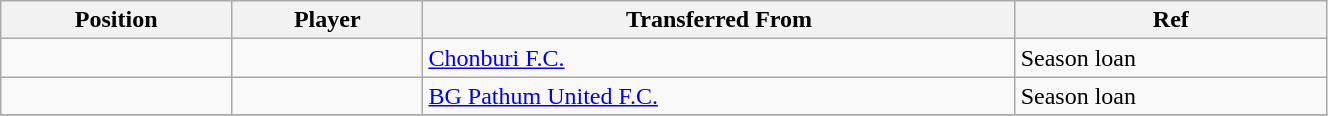<table class="wikitable sortable" style="width:70%; text-align:center; font-size:100%; text-align:left;">
<tr>
<th>Position</th>
<th>Player</th>
<th>Transferred From</th>
<th>Ref</th>
</tr>
<tr>
<td></td>
<td></td>
<td> <a href='#'>Chonburi F.C.</a></td>
<td>Season loan  </td>
</tr>
<tr>
<td></td>
<td></td>
<td> <a href='#'>BG Pathum United F.C.</a></td>
<td>Season loan  </td>
</tr>
<tr>
</tr>
</table>
